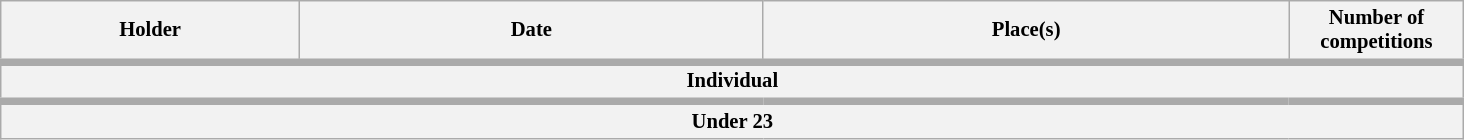<table class="wikitable plainrowheaders" style="background:#fff; font-size:86%; line-height:16px; border:grey solid 1px; border-collapse:collapse;">
<tr>
<th style="width:14em;">Holder</th>
<th style="width:22em;">Date</th>
<th style="width:25em;">Place(s)</th>
<th style="width:8em;">Number of competitions</th>
</tr>
<tr style="background:#EEEEEE;">
<th scope="col" colspan=4 bgcolor="FFFF99" style="border-top-width:5px"><strong>Individual</strong> </th>
</tr>
<tr>
<th scope="col" colspan=7 bgocolor=#FFFF99 style="border-top-width:5px"><strong>Under 23</strong> </th>
</tr>
</table>
